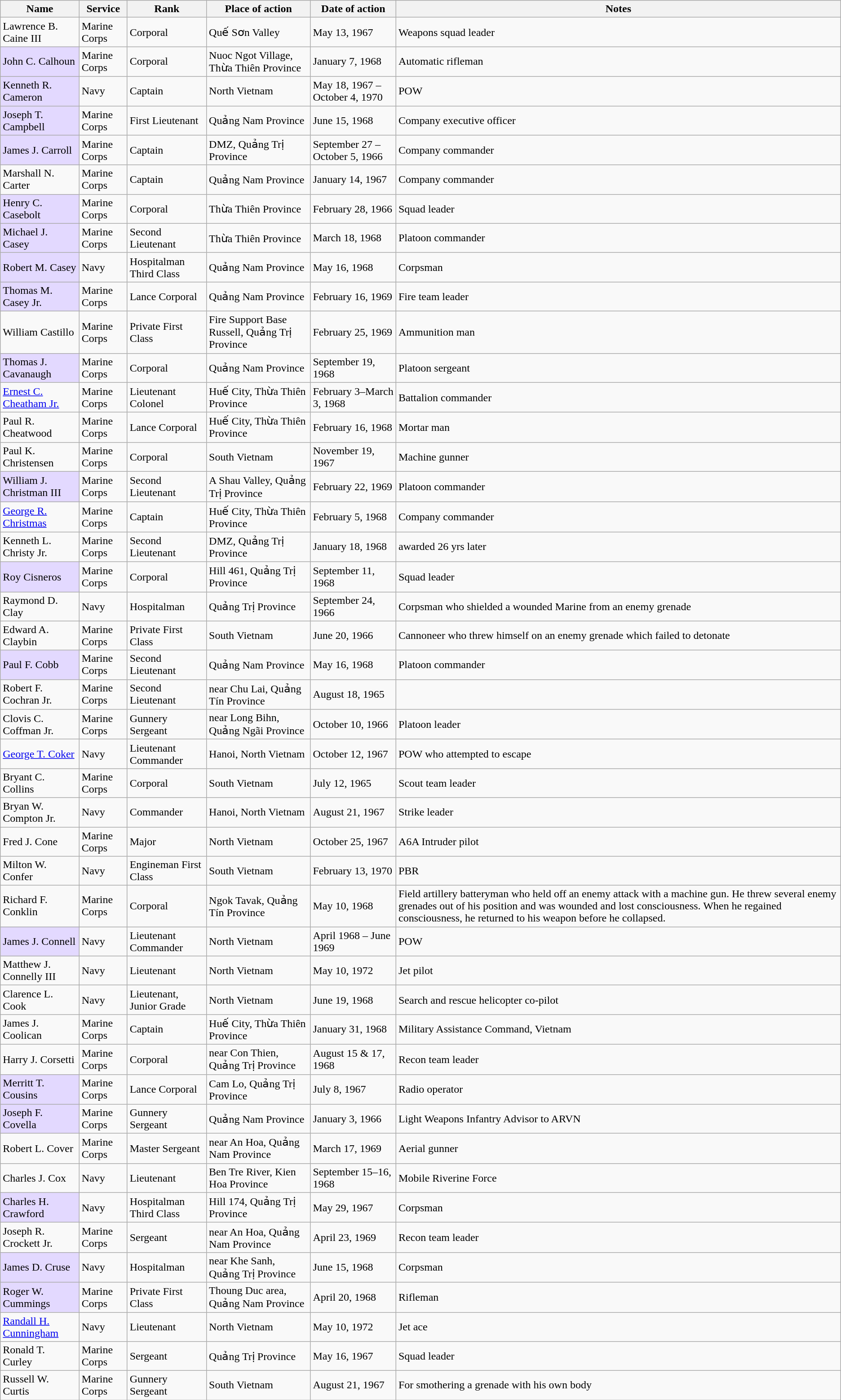<table class="wikitable sortable">
<tr>
<th>Name</th>
<th>Service</th>
<th>Rank</th>
<th>Place of action</th>
<th>Date of action</th>
<th>Notes</th>
</tr>
<tr>
<td>Lawrence B. Caine III</td>
<td>Marine Corps</td>
<td>Corporal</td>
<td>Quế Sơn Valley</td>
<td>May 13, 1967</td>
<td>Weapons squad leader</td>
</tr>
<tr>
<td style="background:#e3d9ff;">John C. Calhoun</td>
<td>Marine Corps</td>
<td>Corporal</td>
<td>Nuoc Ngot Village, Thừa Thiên Province</td>
<td>January 7, 1968</td>
<td>Automatic rifleman</td>
</tr>
<tr>
<td style="background:#e3d9ff;">Kenneth R. Cameron</td>
<td>Navy</td>
<td>Captain</td>
<td>North Vietnam</td>
<td>May 18, 1967 – October 4, 1970</td>
<td>POW</td>
</tr>
<tr>
<td style="background:#e3d9ff;">Joseph T. Campbell</td>
<td>Marine Corps</td>
<td>First Lieutenant</td>
<td>Quảng Nam Province</td>
<td>June 15, 1968</td>
<td>Company executive officer</td>
</tr>
<tr>
<td style="background:#e3d9ff;">James J. Carroll</td>
<td>Marine Corps</td>
<td>Captain</td>
<td>DMZ, Quảng Trị Province</td>
<td>September 27 – October 5, 1966</td>
<td>Company commander</td>
</tr>
<tr>
<td>Marshall N. Carter</td>
<td>Marine Corps</td>
<td>Captain</td>
<td>Quảng Nam Province</td>
<td>January 14, 1967</td>
<td>Company commander</td>
</tr>
<tr>
<td style="background:#e3d9ff;">Henry C. Casebolt</td>
<td>Marine Corps</td>
<td>Corporal</td>
<td>Thừa Thiên Province</td>
<td>February 28, 1966</td>
<td>Squad leader</td>
</tr>
<tr>
<td style="background:#e3d9ff;">Michael J. Casey</td>
<td>Marine Corps</td>
<td>Second Lieutenant</td>
<td>Thừa Thiên Province</td>
<td>March 18, 1968</td>
<td>Platoon commander</td>
</tr>
<tr>
<td style="background:#e3d9ff;">Robert M. Casey</td>
<td>Navy</td>
<td>Hospitalman Third Class</td>
<td>Quảng Nam Province</td>
<td>May 16, 1968</td>
<td>Corpsman</td>
</tr>
<tr>
<td style="background:#e3d9ff;">Thomas M. Casey Jr.</td>
<td>Marine Corps</td>
<td>Lance Corporal</td>
<td>Quảng Nam Province</td>
<td>February 16, 1969</td>
<td>Fire team leader</td>
</tr>
<tr>
<td>William Castillo</td>
<td>Marine Corps</td>
<td>Private First Class</td>
<td>Fire Support Base Russell, Quảng Trị Province</td>
<td>February 25, 1969</td>
<td>Ammunition man</td>
</tr>
<tr>
<td style="background:#e3d9ff;">Thomas J. Cavanaugh</td>
<td>Marine Corps</td>
<td>Corporal</td>
<td>Quảng Nam Province</td>
<td>September 19, 1968</td>
<td>Platoon sergeant</td>
</tr>
<tr>
<td><a href='#'>Ernest C. Cheatham Jr.</a></td>
<td>Marine Corps</td>
<td>Lieutenant Colonel</td>
<td>Huế City, Thừa Thiên Province</td>
<td>February 3–March 3, 1968</td>
<td>Battalion commander</td>
</tr>
<tr>
<td>Paul R. Cheatwood</td>
<td>Marine Corps</td>
<td>Lance Corporal</td>
<td>Huế City, Thừa Thiên Province</td>
<td>February 16, 1968</td>
<td>Mortar man</td>
</tr>
<tr>
<td>Paul K. Christensen</td>
<td>Marine Corps</td>
<td>Corporal</td>
<td>South Vietnam</td>
<td>November 19, 1967</td>
<td>Machine gunner</td>
</tr>
<tr>
<td style="background:#e3d9ff;">William J. Christman III</td>
<td>Marine Corps</td>
<td>Second Lieutenant</td>
<td>A Shau Valley, Quảng Trị Province</td>
<td>February 22, 1969</td>
<td>Platoon commander</td>
</tr>
<tr>
<td><a href='#'>George R. Christmas</a></td>
<td>Marine Corps</td>
<td>Captain</td>
<td>Huế City, Thừa Thiên Province</td>
<td>February 5, 1968</td>
<td>Company commander</td>
</tr>
<tr>
<td>Kenneth L. Christy Jr.</td>
<td>Marine Corps</td>
<td>Second Lieutenant</td>
<td>DMZ, Quảng Trị Province</td>
<td>January 18, 1968</td>
<td>awarded 26 yrs later</td>
</tr>
<tr>
<td style="background:#e3d9ff;">Roy Cisneros</td>
<td>Marine Corps</td>
<td>Corporal</td>
<td>Hill 461, Quảng Trị Province</td>
<td>September 11, 1968</td>
<td>Squad leader</td>
</tr>
<tr>
<td>Raymond D. Clay</td>
<td>Navy</td>
<td>Hospitalman</td>
<td>Quảng Trị Province</td>
<td>September 24, 1966</td>
<td>Corpsman who shielded a wounded Marine from an enemy grenade</td>
</tr>
<tr>
<td>Edward A. Claybin</td>
<td>Marine Corps</td>
<td>Private First Class</td>
<td>South Vietnam</td>
<td>June 20, 1966</td>
<td>Cannoneer who threw himself on an enemy grenade which failed to detonate</td>
</tr>
<tr>
<td style="background:#e3d9ff;">Paul F. Cobb</td>
<td>Marine Corps</td>
<td>Second Lieutenant</td>
<td>Quảng Nam Province</td>
<td>May 16, 1968</td>
<td>Platoon commander</td>
</tr>
<tr>
<td>Robert F. Cochran Jr.</td>
<td>Marine Corps</td>
<td>Second Lieutenant</td>
<td>near Chu Lai, Quảng Tín Province</td>
<td>August 18, 1965</td>
<td></td>
</tr>
<tr>
<td>Clovis C. Coffman Jr.</td>
<td>Marine Corps</td>
<td>Gunnery Sergeant</td>
<td>near Long Bihn, Quảng Ngãi Province</td>
<td>October 10, 1966</td>
<td>Platoon leader</td>
</tr>
<tr>
<td><a href='#'>George T. Coker</a></td>
<td>Navy</td>
<td>Lieutenant Commander</td>
<td>Hanoi, North Vietnam</td>
<td>October 12, 1967</td>
<td>POW who attempted to escape</td>
</tr>
<tr>
<td>Bryant C. Collins</td>
<td>Marine Corps</td>
<td>Corporal</td>
<td>South Vietnam</td>
<td>July 12, 1965</td>
<td>Scout team leader</td>
</tr>
<tr>
<td>Bryan W. Compton Jr.</td>
<td>Navy</td>
<td>Commander</td>
<td>Hanoi, North Vietnam</td>
<td>August 21, 1967</td>
<td>Strike leader</td>
</tr>
<tr>
<td>Fred J. Cone</td>
<td>Marine Corps</td>
<td>Major</td>
<td>North Vietnam</td>
<td>October 25, 1967</td>
<td>A6A Intruder pilot</td>
</tr>
<tr>
<td>Milton W. Confer</td>
<td>Navy</td>
<td>Engineman First Class</td>
<td>South Vietnam</td>
<td>February 13, 1970</td>
<td>PBR</td>
</tr>
<tr>
<td>Richard F. Conklin</td>
<td>Marine Corps</td>
<td>Corporal</td>
<td>Ngok Tavak, Quảng Tín Province</td>
<td>May 10, 1968</td>
<td>Field artillery batteryman who held off an enemy attack with a machine gun. He threw several enemy grenades out of his position and was wounded and lost consciousness. When he regained consciousness, he returned to his weapon before he collapsed.</td>
</tr>
<tr>
<td style="background:#e3d9ff;">James J. Connell</td>
<td>Navy</td>
<td>Lieutenant Commander</td>
<td>North Vietnam</td>
<td>April 1968 – June 1969</td>
<td>POW</td>
</tr>
<tr>
<td>Matthew J. Connelly III</td>
<td>Navy</td>
<td>Lieutenant</td>
<td>North Vietnam</td>
<td>May 10, 1972</td>
<td>Jet pilot</td>
</tr>
<tr>
<td>Clarence L. Cook</td>
<td>Navy</td>
<td>Lieutenant, Junior Grade</td>
<td>North Vietnam</td>
<td>June 19, 1968</td>
<td>Search and rescue helicopter co-pilot</td>
</tr>
<tr>
<td>James J. Coolican</td>
<td>Marine Corps</td>
<td>Captain</td>
<td>Huế City, Thừa Thiên Province</td>
<td>January 31, 1968</td>
<td>Military Assistance Command, Vietnam</td>
</tr>
<tr>
<td>Harry J. Corsetti</td>
<td>Marine Corps</td>
<td>Corporal</td>
<td>near Con Thien, Quảng Trị Province</td>
<td>August 15 & 17, 1968</td>
<td>Recon team leader</td>
</tr>
<tr>
<td style="background:#e3d9ff;">Merritt T. Cousins</td>
<td>Marine Corps</td>
<td>Lance Corporal</td>
<td>Cam Lo, Quảng Trị Province</td>
<td>July 8, 1967</td>
<td>Radio operator</td>
</tr>
<tr>
<td style="background:#e3d9ff;">Joseph F. Covella</td>
<td>Marine Corps</td>
<td>Gunnery Sergeant</td>
<td>Quảng Nam Province</td>
<td>January 3, 1966</td>
<td>Light Weapons Infantry Advisor to ARVN</td>
</tr>
<tr>
<td>Robert L. Cover</td>
<td>Marine Corps</td>
<td>Master Sergeant</td>
<td>near An Hoa, Quảng Nam Province</td>
<td>March 17, 1969</td>
<td>Aerial gunner</td>
</tr>
<tr>
<td>Charles J. Cox</td>
<td>Navy</td>
<td>Lieutenant</td>
<td>Ben Tre River, Kien Hoa Province</td>
<td>September 15–16, 1968</td>
<td>Mobile Riverine Force</td>
</tr>
<tr>
<td style="background:#e3d9ff;">Charles H. Crawford</td>
<td>Navy</td>
<td>Hospitalman Third Class</td>
<td>Hill 174, Quảng Trị Province</td>
<td>May 29, 1967</td>
<td>Corpsman</td>
</tr>
<tr>
<td>Joseph R. Crockett Jr.</td>
<td>Marine Corps</td>
<td>Sergeant</td>
<td>near An Hoa, Quảng Nam Province</td>
<td>April 23, 1969</td>
<td>Recon team leader</td>
</tr>
<tr>
<td style="background:#e3d9ff;">James D. Cruse</td>
<td>Navy</td>
<td>Hospitalman</td>
<td>near Khe Sanh, Quảng Trị Province</td>
<td>June 15, 1968</td>
<td>Corpsman</td>
</tr>
<tr>
<td style="background:#e3d9ff;">Roger W. Cummings</td>
<td>Marine Corps</td>
<td>Private First Class</td>
<td>Thoung Duc area, Quảng Nam Province</td>
<td>April 20, 1968</td>
<td>Rifleman</td>
</tr>
<tr>
<td><a href='#'>Randall H. Cunningham</a></td>
<td>Navy</td>
<td>Lieutenant</td>
<td>North Vietnam</td>
<td>May 10, 1972</td>
<td>Jet ace</td>
</tr>
<tr>
<td>Ronald T. Curley</td>
<td>Marine Corps</td>
<td>Sergeant</td>
<td>Quảng Trị Province</td>
<td>May 16, 1967</td>
<td>Squad leader</td>
</tr>
<tr>
<td>Russell W. Curtis</td>
<td>Marine Corps</td>
<td>Gunnery Sergeant</td>
<td>South Vietnam</td>
<td>August 21, 1967</td>
<td>For smothering a grenade with his own body</td>
</tr>
</table>
